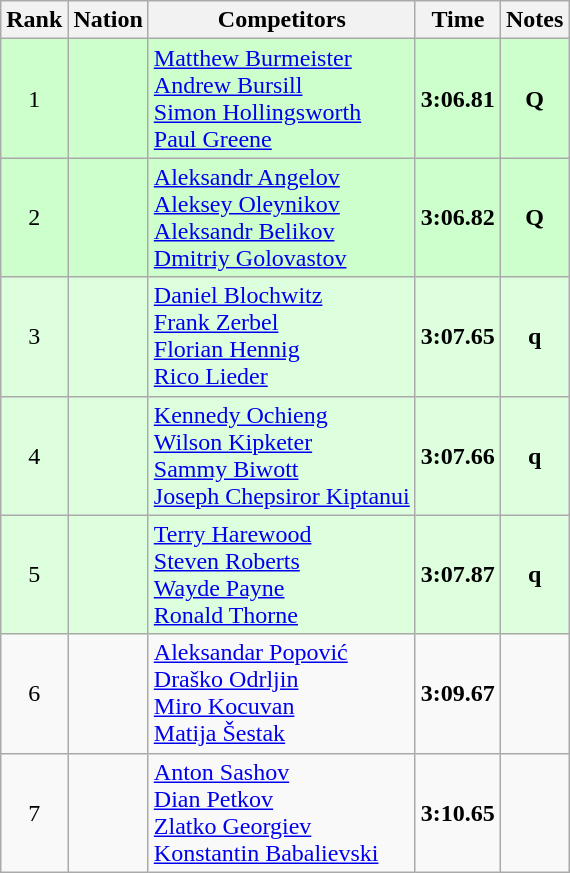<table class="wikitable sortable" style="text-align:center">
<tr>
<th>Rank</th>
<th>Nation</th>
<th>Competitors</th>
<th>Time</th>
<th>Notes</th>
</tr>
<tr bgcolor=ccffcc>
<td>1</td>
<td align=left></td>
<td align=left><a href='#'>Matthew Burmeister</a><br><a href='#'>Andrew Bursill</a><br><a href='#'>Simon Hollingsworth</a><br><a href='#'>Paul Greene</a></td>
<td><strong>3:06.81</strong></td>
<td><strong>Q</strong></td>
</tr>
<tr bgcolor=ccffcc>
<td>2</td>
<td align=left></td>
<td align=left><a href='#'>Aleksandr Angelov</a><br><a href='#'>Aleksey Oleynikov</a><br><a href='#'>Aleksandr Belikov</a><br><a href='#'>Dmitriy Golovastov</a></td>
<td><strong>3:06.82</strong></td>
<td><strong>Q</strong></td>
</tr>
<tr bgcolor=ddffdd>
<td>3</td>
<td align=left></td>
<td align=left><a href='#'>Daniel Blochwitz</a><br><a href='#'>Frank Zerbel</a><br><a href='#'>Florian Hennig</a><br><a href='#'>Rico Lieder</a></td>
<td><strong>3:07.65</strong></td>
<td><strong>q</strong></td>
</tr>
<tr bgcolor=ddffdd>
<td>4</td>
<td align=left></td>
<td align=left><a href='#'>Kennedy Ochieng</a><br><a href='#'>Wilson Kipketer</a><br><a href='#'>Sammy Biwott</a><br><a href='#'>Joseph Chepsiror Kiptanui</a></td>
<td><strong>3:07.66</strong></td>
<td><strong>q</strong></td>
</tr>
<tr bgcolor=ddffdd>
<td>5</td>
<td align=left></td>
<td align=left><a href='#'>Terry Harewood</a><br><a href='#'>Steven Roberts</a><br><a href='#'>Wayde Payne</a><br><a href='#'>Ronald Thorne</a></td>
<td><strong>3:07.87</strong></td>
<td><strong>q</strong></td>
</tr>
<tr>
<td>6</td>
<td align=left></td>
<td align=left><a href='#'>Aleksandar Popović</a><br><a href='#'>Draško Odrljin</a><br><a href='#'>Miro Kocuvan</a><br><a href='#'>Matija Šestak</a></td>
<td><strong>3:09.67</strong></td>
<td></td>
</tr>
<tr>
<td>7</td>
<td align=left></td>
<td align=left><a href='#'>Anton Sashov</a><br><a href='#'>Dian Petkov</a><br><a href='#'>Zlatko Georgiev</a><br><a href='#'>Konstantin Babalievski</a></td>
<td><strong>3:10.65</strong></td>
<td></td>
</tr>
</table>
